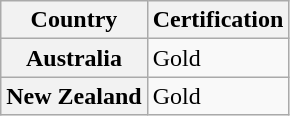<table class="wikitable plainrowheaders">
<tr>
<th scope="col">Country</th>
<th scope="col">Certification</th>
</tr>
<tr>
<th scope="row">Australia</th>
<td>Gold</td>
</tr>
<tr>
<th scope="row">New Zealand</th>
<td>Gold</td>
</tr>
</table>
